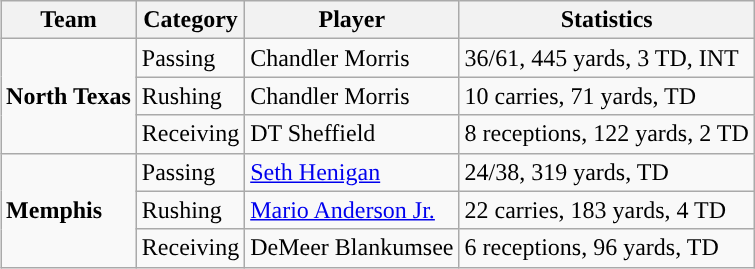<table class="wikitable" style="float: right;">
<tr>
<th>Team</th>
<th>Category</th>
<th>Player</th>
<th>Statistics</th>
</tr>
<tr>
<td rowspan=3><strong>North Texas</strong></td>
<td>Passing</td>
<td>Chandler Morris</td>
<td>36/61, 445 yards, 3 TD, INT</td>
</tr>
<tr>
<td>Rushing</td>
<td>Chandler Morris</td>
<td>10 carries, 71 yards, TD</td>
</tr>
<tr>
<td>Receiving</td>
<td>DT Sheffield</td>
<td>8 receptions, 122 yards, 2 TD</td>
</tr>
<tr>
<td rowspan=3><strong>Memphis</strong></td>
<td>Passing</td>
<td><a href='#'>Seth Henigan</a></td>
<td>24/38, 319 yards, TD</td>
</tr>
<tr>
<td>Rushing</td>
<td><a href='#'>Mario Anderson Jr.</a></td>
<td>22 carries, 183 yards, 4 TD</td>
</tr>
<tr>
<td>Receiving</td>
<td>DeMeer Blankumsee</td>
<td>6 receptions, 96 yards, TD</td>
</tr>
</table>
